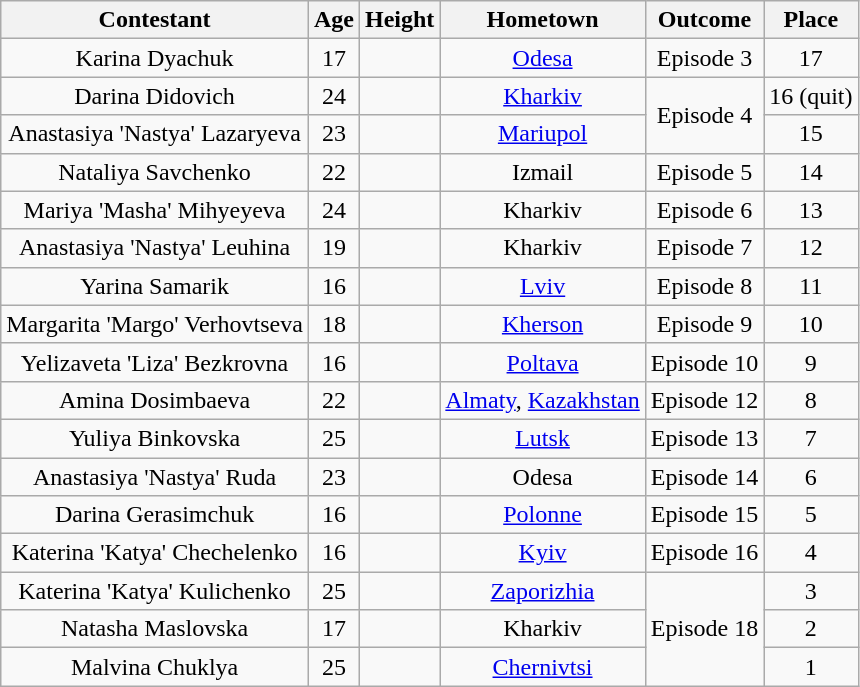<table class="wikitable sortable" style="text-align:center;">
<tr>
<th>Contestant</th>
<th>Age</th>
<th>Height</th>
<th>Hometown</th>
<th>Outcome</th>
<th>Place</th>
</tr>
<tr>
<td>Karina Dyachuk</td>
<td>17</td>
<td></td>
<td><a href='#'>Odesa</a></td>
<td>Episode 3</td>
<td>17</td>
</tr>
<tr>
<td>Darina Didovich</td>
<td>24</td>
<td></td>
<td><a href='#'>Kharkiv</a></td>
<td rowspan=2>Episode 4</td>
<td>16 (quit)</td>
</tr>
<tr>
<td>Anastasiya 'Nastya' Lazaryeva</td>
<td>23</td>
<td></td>
<td><a href='#'>Mariupol</a></td>
<td>15</td>
</tr>
<tr>
<td>Nataliya Savchenko</td>
<td>22</td>
<td></td>
<td>Izmail</td>
<td>Episode 5</td>
<td>14</td>
</tr>
<tr>
<td>Mariya 'Masha' Mihyeyeva</td>
<td>24</td>
<td></td>
<td>Kharkiv</td>
<td>Episode 6</td>
<td>13</td>
</tr>
<tr>
<td>Anastasiya 'Nastya' Leuhina</td>
<td>19</td>
<td></td>
<td>Kharkiv</td>
<td>Episode 7</td>
<td>12</td>
</tr>
<tr>
<td>Yarina Samarik</td>
<td>16</td>
<td></td>
<td><a href='#'>Lviv</a></td>
<td>Episode 8</td>
<td>11</td>
</tr>
<tr>
<td>Margarita 'Margo' Verhovtseva</td>
<td>18</td>
<td></td>
<td><a href='#'>Kherson</a></td>
<td>Episode 9</td>
<td>10</td>
</tr>
<tr>
<td>Yelizaveta 'Liza' Bezkrovna</td>
<td>16</td>
<td></td>
<td><a href='#'>Poltava</a></td>
<td>Episode 10</td>
<td>9</td>
</tr>
<tr>
<td>Amina Dosimbaeva</td>
<td>22</td>
<td></td>
<td><a href='#'>Almaty</a>, <a href='#'>Kazakhstan</a></td>
<td>Episode 12</td>
<td>8</td>
</tr>
<tr>
<td>Yuliya Binkovska</td>
<td>25</td>
<td></td>
<td><a href='#'>Lutsk</a></td>
<td>Episode 13</td>
<td>7</td>
</tr>
<tr>
<td>Anastasiya 'Nastya' Ruda</td>
<td>23</td>
<td></td>
<td>Odesa</td>
<td>Episode 14</td>
<td>6</td>
</tr>
<tr>
<td>Darina Gerasimchuk</td>
<td>16</td>
<td></td>
<td><a href='#'>Polonne</a></td>
<td>Episode 15</td>
<td>5</td>
</tr>
<tr>
<td>Katerina 'Katya' Chechelenko</td>
<td>16</td>
<td></td>
<td><a href='#'>Kyiv</a></td>
<td>Episode 16</td>
<td>4</td>
</tr>
<tr>
<td>Katerina 'Katya' Kulichenko</td>
<td>25</td>
<td></td>
<td><a href='#'>Zaporizhia</a></td>
<td rowspan=3>Episode 18</td>
<td>3</td>
</tr>
<tr>
<td>Natasha Maslovska</td>
<td>17</td>
<td></td>
<td>Kharkiv</td>
<td>2</td>
</tr>
<tr>
<td>Malvina Chuklya</td>
<td>25</td>
<td></td>
<td><a href='#'>Chernivtsi</a></td>
<td>1</td>
</tr>
</table>
